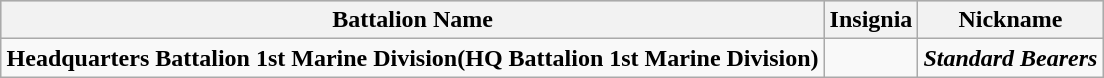<table class="wikitable sortable" style="margin:1em auto; text-align:center;">
<tr bgcolor="#CCCCCC">
<th><strong>Battalion Name</strong></th>
<th><strong>Insignia</strong></th>
<th><strong>Nickname</strong></th>
</tr>
<tr>
<td><strong>Headquarters Battalion 1st Marine Division(HQ Battalion 1st Marine Division)</strong></td>
<td></td>
<td><strong><em>Standard Bearers</em></strong></td>
</tr>
</table>
